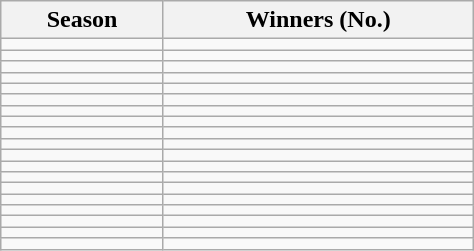<table class=wikitable style=width:25%>
<tr>
<th>Season</th>
<th>Winners (No.)</th>
</tr>
<tr>
<td></td>
<td></td>
</tr>
<tr>
<td></td>
<td></td>
</tr>
<tr>
<td></td>
<td></td>
</tr>
<tr>
<td></td>
<td></td>
</tr>
<tr>
<td></td>
<td></td>
</tr>
<tr>
<td></td>
<td></td>
</tr>
<tr>
<td></td>
<td></td>
</tr>
<tr>
<td></td>
<td></td>
</tr>
<tr>
<td></td>
<td></td>
</tr>
<tr>
<td></td>
<td></td>
</tr>
<tr>
<td></td>
<td></td>
</tr>
<tr>
<td></td>
<td></td>
</tr>
<tr>
<td></td>
<td></td>
</tr>
<tr>
<td></td>
<td></td>
</tr>
<tr>
<td></td>
<td></td>
</tr>
<tr>
<td></td>
<td></td>
</tr>
<tr>
<td></td>
<td></td>
</tr>
<tr>
<td></td>
<td><strong></strong></td>
</tr>
<tr>
<td></td>
<td></td>
</tr>
</table>
